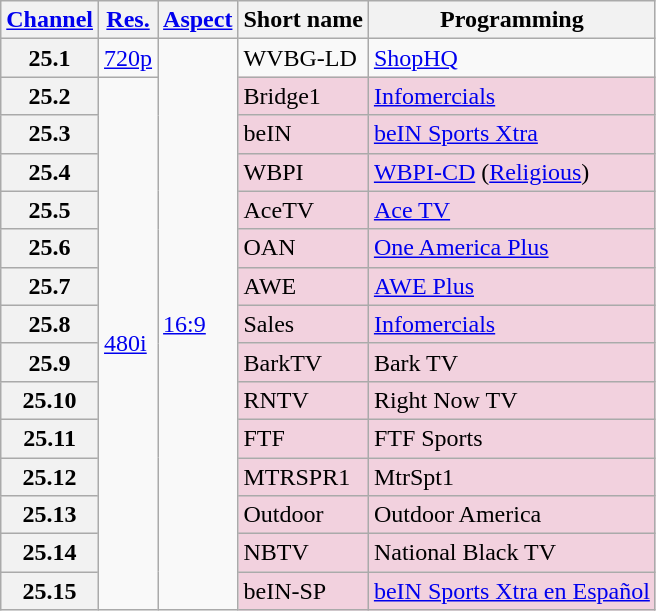<table class="wikitable">
<tr>
<th scope = "col"><a href='#'>Channel</a></th>
<th scope = "col"><a href='#'>Res.</a></th>
<th scope = "col"><a href='#'>Aspect</a></th>
<th scope = "col">Short name</th>
<th scope = "col">Programming</th>
</tr>
<tr>
<th scope = "row">25.1</th>
<td><a href='#'>720p</a></td>
<td rowspan=15><a href='#'>16:9</a></td>
<td>WVBG-LD</td>
<td><a href='#'>ShopHQ</a></td>
</tr>
<tr>
<th scope = "row">25.2</th>
<td rowspan=14><a href='#'>480i</a></td>
<td style="background-color: #f2d1de;">Bridge1</td>
<td style="background-color: #f2d1de;"><a href='#'>Infomercials</a> </td>
</tr>
<tr>
<th scope = "row">25.3</th>
<td style="background-color: #f2d1de;">beIN</td>
<td style="background-color: #f2d1de;"><a href='#'>beIN Sports Xtra</a> </td>
</tr>
<tr>
<th scope = "row">25.4</th>
<td style="background-color: #f2d1de;">WBPI</td>
<td style="background-color: #f2d1de;"><a href='#'>WBPI-CD</a> (<a href='#'>Religious</a>) </td>
</tr>
<tr>
<th scope = "row">25.5</th>
<td style="background-color: #f2d1de;">AceTV</td>
<td style="background-color: #f2d1de;"><a href='#'>Ace TV</a> </td>
</tr>
<tr>
<th scope = "row">25.6</th>
<td style="background-color: #f2d1de;">OAN</td>
<td style="background-color: #f2d1de;"><a href='#'>One America Plus</a> </td>
</tr>
<tr>
<th scope = "row">25.7</th>
<td style="background-color: #f2d1de;">AWE</td>
<td style="background-color: #f2d1de;"><a href='#'>AWE Plus</a> </td>
</tr>
<tr>
<th scope = "row">25.8</th>
<td style="background-color: #f2d1de;">Sales</td>
<td style="background-color: #f2d1de;"><a href='#'>Infomercials</a> </td>
</tr>
<tr>
<th scope = "row">25.9</th>
<td style="background-color: #f2d1de;">BarkTV</td>
<td style="background-color: #f2d1de;">Bark TV </td>
</tr>
<tr>
<th scope = "row">25.10</th>
<td style="background-color: #f2d1de;">RNTV</td>
<td style="background-color: #f2d1de;">Right Now TV </td>
</tr>
<tr>
<th scope = "row">25.11</th>
<td style="background-color: #f2d1de;">FTF</td>
<td style="background-color: #f2d1de;">FTF Sports </td>
</tr>
<tr>
<th scope = "row">25.12</th>
<td style="background-color: #f2d1de;">MTRSPR1</td>
<td style="background-color: #f2d1de;">MtrSpt1 </td>
</tr>
<tr>
<th scope = "row">25.13</th>
<td style="background-color: #f2d1de;">Outdoor</td>
<td style="background-color: #f2d1de;">Outdoor America </td>
</tr>
<tr>
<th scope = "row">25.14</th>
<td style="background-color: #f2d1de;">NBTV</td>
<td style="background-color: #f2d1de;">National Black TV </td>
</tr>
<tr>
<th scope = "row">25.15</th>
<td style="background-color: #f2d1de;">beIN-SP</td>
<td style="background-color: #f2d1de;"><a href='#'>beIN Sports Xtra en Español</a> </td>
</tr>
</table>
